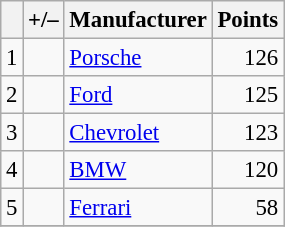<table class="wikitable" style="font-size: 95%;">
<tr>
<th scope="col"></th>
<th scope="col">+/–</th>
<th scope="col">Manufacturer</th>
<th scope="col">Points</th>
</tr>
<tr>
<td align=center>1</td>
<td align="left"></td>
<td> <a href='#'>Porsche</a></td>
<td align=right>126</td>
</tr>
<tr>
<td align=center>2</td>
<td align="left"></td>
<td> <a href='#'>Ford</a></td>
<td align=right>125</td>
</tr>
<tr>
<td align=center>3</td>
<td align="left"></td>
<td> <a href='#'>Chevrolet</a></td>
<td align=right>123</td>
</tr>
<tr>
<td align=center>4</td>
<td align="left"></td>
<td> <a href='#'>BMW</a></td>
<td align=right>120</td>
</tr>
<tr>
<td align=center>5</td>
<td align="left"></td>
<td> <a href='#'>Ferrari</a></td>
<td align=right>58</td>
</tr>
<tr>
</tr>
</table>
